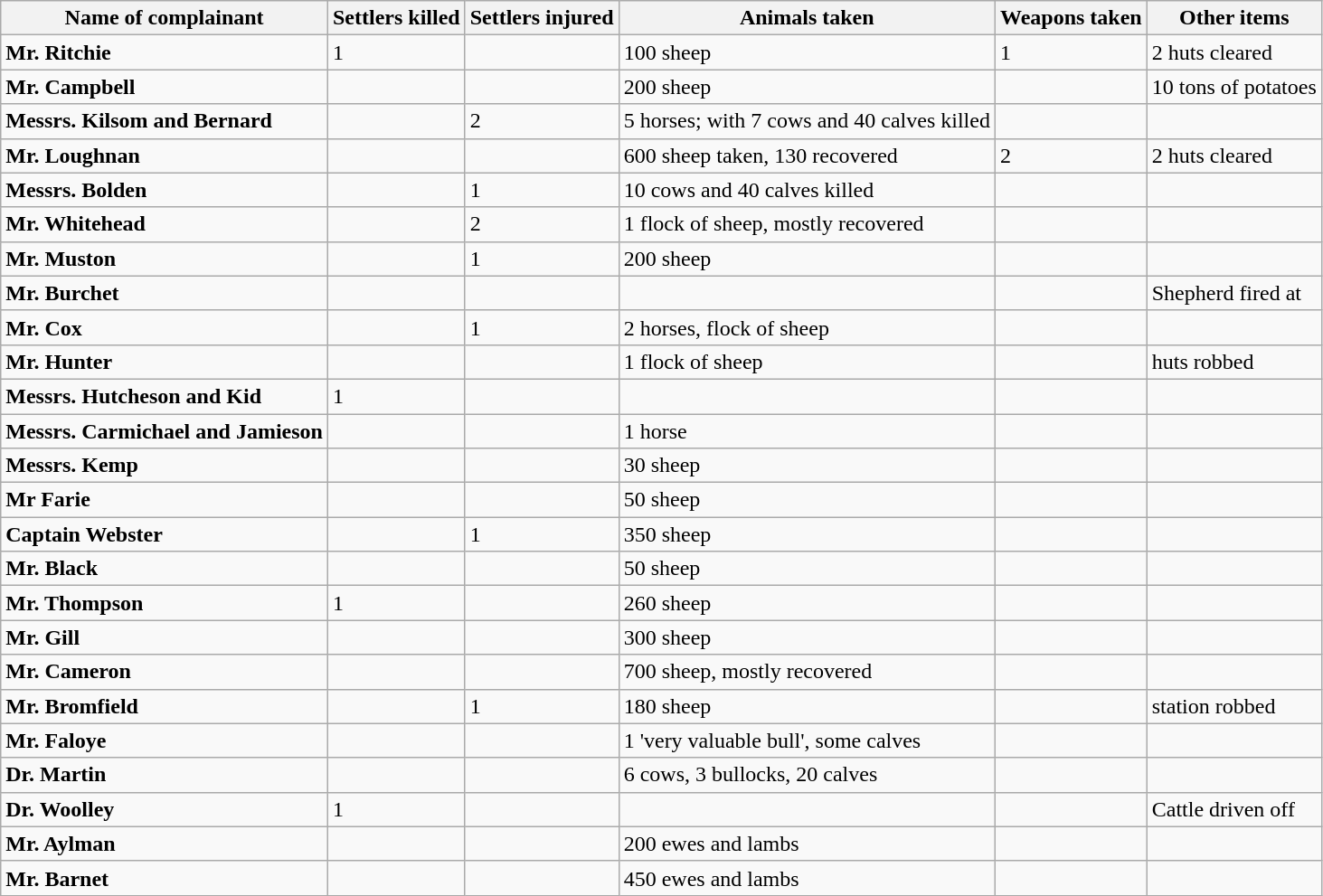<table class="wikitable">
<tr>
<th>Name of complainant</th>
<th>Settlers killed</th>
<th>Settlers injured</th>
<th>Animals taken</th>
<th>Weapons taken</th>
<th>Other items</th>
</tr>
<tr>
<td><strong>Mr. Ritchie</strong></td>
<td>1</td>
<td></td>
<td>100 sheep</td>
<td>1</td>
<td>2 huts cleared</td>
</tr>
<tr>
<td><strong>Mr. Campbell</strong></td>
<td></td>
<td></td>
<td>200 sheep</td>
<td></td>
<td>10 tons of potatoes</td>
</tr>
<tr>
<td><strong>Messrs. Kilsom and Bernard</strong></td>
<td></td>
<td>2</td>
<td>5 horses; with 7 cows and 40 calves killed</td>
<td></td>
<td></td>
</tr>
<tr>
<td><strong>Mr. Loughnan</strong></td>
<td></td>
<td></td>
<td>600 sheep taken, 130 recovered</td>
<td>2</td>
<td>2 huts cleared</td>
</tr>
<tr>
<td><strong>Messrs. Bolden</strong></td>
<td></td>
<td>1</td>
<td>10 cows and 40 calves killed</td>
<td></td>
<td></td>
</tr>
<tr>
<td><strong>Mr. Whitehead</strong></td>
<td></td>
<td>2</td>
<td>1 flock of sheep, mostly recovered</td>
<td></td>
<td></td>
</tr>
<tr>
<td><strong>Mr. Muston</strong></td>
<td></td>
<td>1</td>
<td>200 sheep</td>
<td></td>
<td></td>
</tr>
<tr>
<td><strong>Mr. Burchet</strong></td>
<td></td>
<td></td>
<td></td>
<td></td>
<td>Shepherd fired at</td>
</tr>
<tr>
<td><strong>Mr. Cox</strong></td>
<td></td>
<td>1</td>
<td>2 horses, flock of sheep</td>
<td></td>
<td></td>
</tr>
<tr>
<td><strong>Mr. Hunter</strong></td>
<td></td>
<td></td>
<td>1 flock of sheep</td>
<td></td>
<td>huts robbed</td>
</tr>
<tr>
<td><strong>Messrs. Hutcheson and Kid</strong></td>
<td>1</td>
<td></td>
<td></td>
<td></td>
<td></td>
</tr>
<tr>
<td><strong>Messrs. Carmichael and Jamieson</strong></td>
<td></td>
<td></td>
<td>1 horse</td>
<td></td>
<td></td>
</tr>
<tr>
<td><strong>Messrs. Kemp</strong></td>
<td></td>
<td></td>
<td>30 sheep</td>
<td></td>
<td></td>
</tr>
<tr>
<td><strong>Mr Farie</strong></td>
<td></td>
<td></td>
<td>50 sheep</td>
<td></td>
<td></td>
</tr>
<tr>
<td><strong>Captain Webster</strong></td>
<td></td>
<td>1</td>
<td>350 sheep</td>
<td></td>
<td></td>
</tr>
<tr>
<td><strong>Mr. Black</strong></td>
<td></td>
<td></td>
<td>50 sheep</td>
<td></td>
<td></td>
</tr>
<tr>
<td><strong>Mr. Thompson</strong></td>
<td>1</td>
<td></td>
<td>260 sheep</td>
<td></td>
<td></td>
</tr>
<tr>
<td><strong>Mr. Gill</strong></td>
<td></td>
<td></td>
<td>300 sheep</td>
<td></td>
<td></td>
</tr>
<tr>
<td><strong>Mr. Cameron</strong></td>
<td></td>
<td></td>
<td>700 sheep, mostly recovered</td>
<td></td>
<td></td>
</tr>
<tr>
<td><strong>Mr. Bromfield</strong></td>
<td></td>
<td>1</td>
<td>180 sheep</td>
<td></td>
<td>station robbed</td>
</tr>
<tr>
<td><strong>Mr. Faloye</strong></td>
<td></td>
<td></td>
<td>1 'very valuable bull', some calves</td>
<td></td>
<td></td>
</tr>
<tr>
<td><strong>Dr. Martin</strong></td>
<td></td>
<td></td>
<td>6 cows, 3 bullocks, 20 calves</td>
<td></td>
<td></td>
</tr>
<tr>
<td><strong>Dr. Woolley</strong></td>
<td>1</td>
<td></td>
<td></td>
<td></td>
<td>Cattle driven off</td>
</tr>
<tr>
<td><strong>Mr. Aylman</strong></td>
<td></td>
<td></td>
<td>200 ewes and lambs</td>
<td></td>
<td></td>
</tr>
<tr>
<td><strong>Mr. Barnet</strong></td>
<td></td>
<td></td>
<td>450 ewes and lambs</td>
<td></td>
<td></td>
</tr>
</table>
